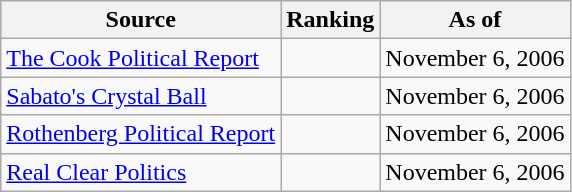<table class="wikitable" style="text-align:center">
<tr>
<th>Source</th>
<th>Ranking</th>
<th>As of</th>
</tr>
<tr>
<td align=left><a href='#'>The Cook Political Report</a></td>
<td></td>
<td>November 6, 2006</td>
</tr>
<tr>
<td align=left><a href='#'>Sabato's Crystal Ball</a></td>
<td></td>
<td>November 6, 2006</td>
</tr>
<tr>
<td align=left><a href='#'>Rothenberg Political Report</a></td>
<td></td>
<td>November 6, 2006</td>
</tr>
<tr>
<td align=left><a href='#'>Real Clear Politics</a></td>
<td></td>
<td>November 6, 2006</td>
</tr>
</table>
